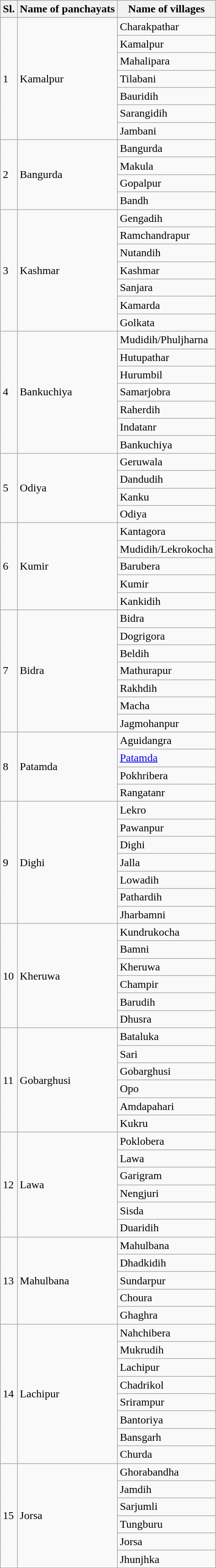<table class="wikitable plainrowheaders sortable">
<tr>
<th scope="col">Sl.</th>
<th scope="col">Name of panchayats</th>
<th scope="col">Name of villages</th>
</tr>
<tr>
<td rowspan="7">1</td>
<td rowspan="7">Kamalpur</td>
<td>Charakpathar</td>
</tr>
<tr>
<td>Kamalpur</td>
</tr>
<tr>
<td>Mahalipara</td>
</tr>
<tr>
<td>Tilabani</td>
</tr>
<tr>
<td>Bauridih</td>
</tr>
<tr>
<td>Sarangidih</td>
</tr>
<tr>
<td>Jambani</td>
</tr>
<tr>
<td rowspan="4">2</td>
<td rowspan="4">Bangurda</td>
<td>Bangurda</td>
</tr>
<tr>
<td>Makula</td>
</tr>
<tr>
<td>Gopalpur</td>
</tr>
<tr>
<td>Bandh</td>
</tr>
<tr>
<td rowspan="7">3</td>
<td rowspan="7">Kashmar</td>
<td>Gengadih</td>
</tr>
<tr>
<td>Ramchandrapur</td>
</tr>
<tr>
<td>Nutandih</td>
</tr>
<tr>
<td>Kashmar</td>
</tr>
<tr>
<td>Sanjara</td>
</tr>
<tr>
<td>Kamarda</td>
</tr>
<tr>
<td>Golkata</td>
</tr>
<tr>
<td rowspan="7">4</td>
<td rowspan="7">Bankuchiya</td>
<td>Mudidih/Phuljharna</td>
</tr>
<tr>
<td>Hutupathar</td>
</tr>
<tr>
<td>Hurumbil</td>
</tr>
<tr>
<td>Samarjobra</td>
</tr>
<tr>
<td>Raherdih</td>
</tr>
<tr>
<td>Indatanr</td>
</tr>
<tr>
<td>Bankuchiya</td>
</tr>
<tr>
<td rowspan="4">5</td>
<td rowspan="4">Odiya</td>
<td>Geruwala</td>
</tr>
<tr>
<td>Dandudih</td>
</tr>
<tr>
<td>Kanku</td>
</tr>
<tr>
<td>Odiya</td>
</tr>
<tr>
<td rowspan="5">6</td>
<td rowspan="5">Kumir</td>
<td>Kantagora</td>
</tr>
<tr>
<td>Mudidih/Lekrokocha</td>
</tr>
<tr>
<td>Barubera</td>
</tr>
<tr>
<td>Kumir</td>
</tr>
<tr>
<td>Kankidih</td>
</tr>
<tr>
<td rowspan="7">7</td>
<td rowspan="7">Bidra</td>
<td>Bidra</td>
</tr>
<tr>
<td>Dogrigora</td>
</tr>
<tr>
<td>Beldih</td>
</tr>
<tr>
<td>Mathurapur</td>
</tr>
<tr>
<td>Rakhdih</td>
</tr>
<tr>
<td>Macha</td>
</tr>
<tr>
<td>Jagmohanpur</td>
</tr>
<tr>
<td rowspan="4">8</td>
<td rowspan="4">Patamda</td>
<td>Aguidangra</td>
</tr>
<tr>
<td><a href='#'>Patamda</a></td>
</tr>
<tr>
<td>Pokhribera</td>
</tr>
<tr>
<td>Rangatanr</td>
</tr>
<tr>
<td rowspan="7">9</td>
<td rowspan="7">Dighi</td>
<td>Lekro</td>
</tr>
<tr>
<td>Pawanpur</td>
</tr>
<tr>
<td>Dighi</td>
</tr>
<tr>
<td>Jalla</td>
</tr>
<tr>
<td>Lowadih</td>
</tr>
<tr>
<td>Pathardih</td>
</tr>
<tr>
<td>Jharbamni</td>
</tr>
<tr>
<td rowspan="6">10</td>
<td rowspan="6">Kheruwa</td>
<td>Kundrukocha</td>
</tr>
<tr>
<td>Bamni</td>
</tr>
<tr>
<td>Kheruwa</td>
</tr>
<tr>
<td>Champir</td>
</tr>
<tr>
<td>Barudih</td>
</tr>
<tr>
<td>Dhusra</td>
</tr>
<tr>
<td rowspan="6">11</td>
<td rowspan="6">Gobarghusi</td>
<td>Bataluka</td>
</tr>
<tr>
<td>Sari</td>
</tr>
<tr>
<td>Gobarghusi</td>
</tr>
<tr>
<td>Opo</td>
</tr>
<tr>
<td>Amdapahari</td>
</tr>
<tr>
<td>Kukru</td>
</tr>
<tr>
<td rowspan="6">12</td>
<td rowspan="6">Lawa</td>
<td>Poklobera</td>
</tr>
<tr>
<td>Lawa</td>
</tr>
<tr>
<td>Garigram</td>
</tr>
<tr>
<td>Nengjuri</td>
</tr>
<tr>
<td>Sisda</td>
</tr>
<tr>
<td>Duaridih</td>
</tr>
<tr>
<td rowspan="5">13</td>
<td rowspan="5">Mahulbana</td>
<td>Mahulbana</td>
</tr>
<tr>
<td>Dhadkidih</td>
</tr>
<tr>
<td>Sundarpur</td>
</tr>
<tr>
<td>Choura</td>
</tr>
<tr>
<td>Ghaghra</td>
</tr>
<tr>
<td rowspan="8">14</td>
<td rowspan="8">Lachipur</td>
<td>Nahchibera</td>
</tr>
<tr>
<td>Mukrudih</td>
</tr>
<tr>
<td>Lachipur</td>
</tr>
<tr>
<td>Chadrikol</td>
</tr>
<tr>
<td>Srirampur</td>
</tr>
<tr>
<td>Bantoriya</td>
</tr>
<tr>
<td>Bansgarh</td>
</tr>
<tr>
<td>Churda</td>
</tr>
<tr>
<td rowspan="6">15</td>
<td rowspan="6">Jorsa</td>
<td>Ghorabandha</td>
</tr>
<tr>
<td>Jamdih</td>
</tr>
<tr>
<td>Sarjumli</td>
</tr>
<tr>
<td>Tungburu</td>
</tr>
<tr>
<td>Jorsa</td>
</tr>
<tr>
<td>Jhunjhka</td>
</tr>
<tr>
</tr>
</table>
